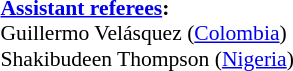<table style="width:100%; font-size:90%;">
<tr>
<td><br><strong><a href='#'>Assistant referees</a>:</strong>
<br>Guillermo Velásquez (<a href='#'>Colombia</a>)
<br>Shakibudeen Thompson (<a href='#'>Nigeria</a>)</td>
</tr>
</table>
